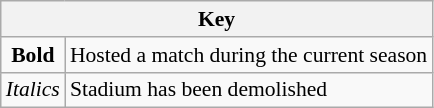<table class="wikitable" style="font-size:90%;">
<tr>
<th colspan="2">Key</th>
</tr>
<tr>
<td align="center"><strong>Bold</strong></td>
<td align="left">Hosted a match during the current season</td>
</tr>
<tr>
<td align="left"><em>Italics</em></td>
<td align="left">Stadium has been demolished</td>
</tr>
</table>
